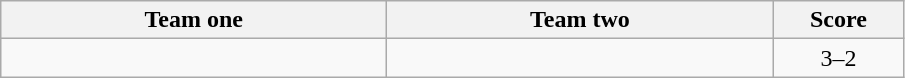<table class="wikitable" style="text-align: center">
<tr>
<th width=250>Team one</th>
<th width=250>Team two</th>
<th width=80>Score</th>
</tr>
<tr>
<td></td>
<td></td>
<td>3–2</td>
</tr>
</table>
